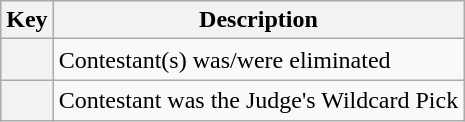<table class="wikitable">
<tr>
<th scope="col">Key</th>
<th scope="col">Description</th>
</tr>
<tr>
<th scope="row" style="text-align:center; height:20px; width:20px"></th>
<td>Contestant(s) was/were eliminated</td>
</tr>
<tr>
<th scope="row" style="text-align:center; height:20px; width:20px"></th>
<td>Contestant was the Judge's Wildcard Pick</td>
</tr>
</table>
